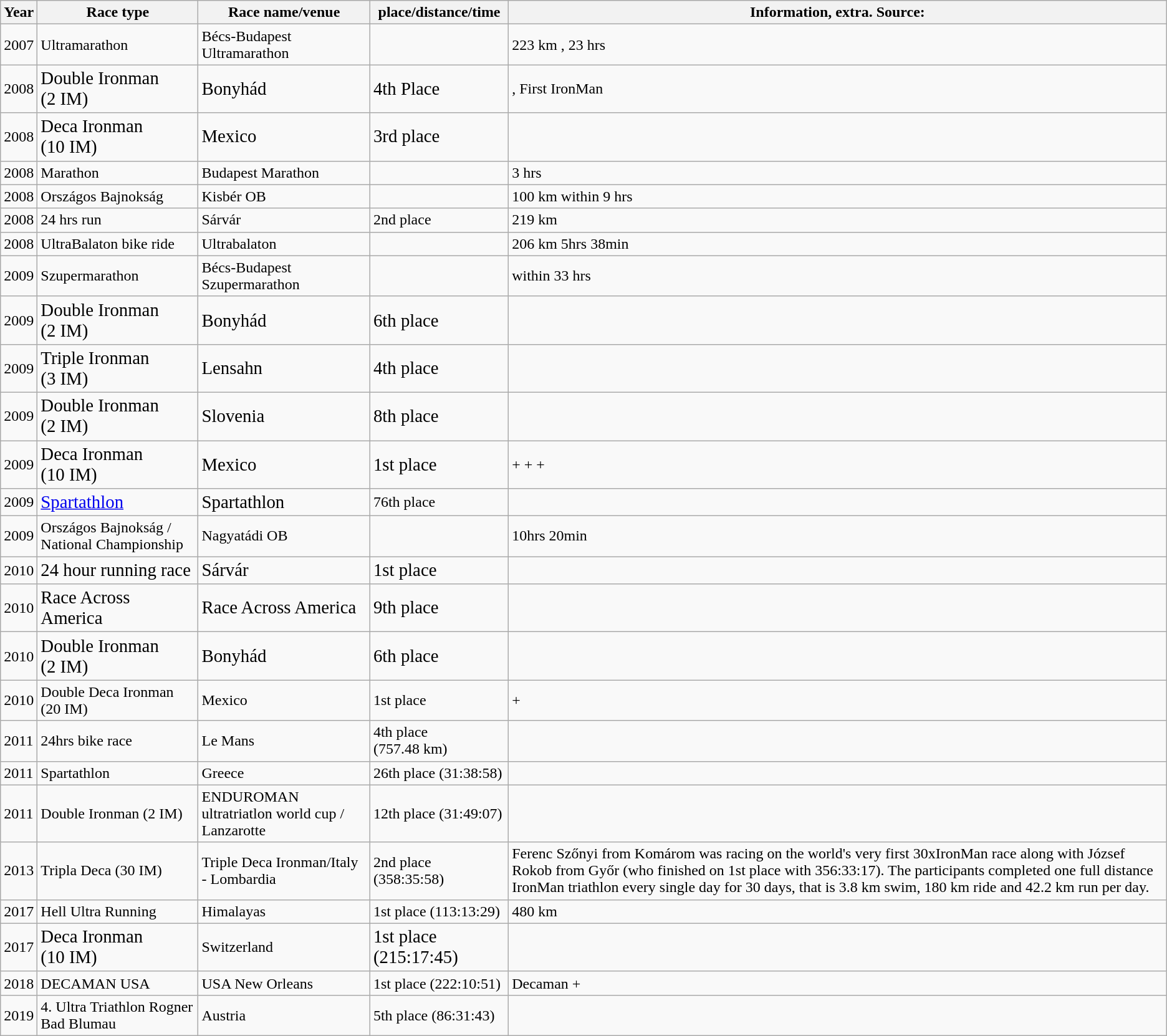<table class="wikitable">
<tr>
<th>Year</th>
<th>Race type</th>
<th>Race name/venue</th>
<th>place/distance/time</th>
<th>Information, extra.  Source: </th>
</tr>
<tr>
<td>2007</td>
<td>Ultramarathon</td>
<td>Bécs-Budapest Ultramarathon</td>
<td></td>
<td>223 km , 23 hrs</td>
</tr>
<tr>
<td>2008</td>
<td><big>Double Ironman  (2 IM)</big></td>
<td><big>Bonyhád</big></td>
<td><big>4th Place</big></td>
<td>, First IronMan</td>
</tr>
<tr>
<td>2008</td>
<td><big>Deca Ironman  (10 IM)</big></td>
<td><big>Mexico</big></td>
<td><big>3rd place</big></td>
<td></td>
</tr>
<tr>
<td>2008</td>
<td>Marathon</td>
<td>Budapest Marathon</td>
<td></td>
<td>3 hrs</td>
</tr>
<tr>
<td>2008</td>
<td>Országos Bajnokság</td>
<td>Kisbér OB</td>
<td></td>
<td>100 km within 9 hrs</td>
</tr>
<tr>
<td>2008</td>
<td>24 hrs run</td>
<td>Sárvár</td>
<td>2nd place</td>
<td>219 km</td>
</tr>
<tr>
<td>2008</td>
<td>UltraBalaton bike ride</td>
<td>Ultrabalaton</td>
<td></td>
<td>206 km 5hrs 38min</td>
</tr>
<tr>
<td>2009</td>
<td>Szupermarathon</td>
<td>Bécs-Budapest Szupermarathon</td>
<td></td>
<td>within 33 hrs</td>
</tr>
<tr>
<td>2009</td>
<td><big>Double Ironman  (2 IM)</big></td>
<td><big>Bonyhád</big></td>
<td><big>6th place</big></td>
<td></td>
</tr>
<tr>
<td>2009</td>
<td><big>Triple Ironman  (3 IM)</big></td>
<td><big>Lensahn</big></td>
<td><big>4th place</big></td>
<td></td>
</tr>
<tr>
<td>2009</td>
<td><big>Double Ironman  (2 IM)</big></td>
<td><big>Slovenia</big></td>
<td><big>8th place</big></td>
<td></td>
</tr>
<tr>
<td>2009</td>
<td><big>Deca Ironman  (10 IM)</big></td>
<td><big>Mexico</big></td>
<td><big>1st place</big></td>
<td>+  +  + </td>
</tr>
<tr>
<td>2009</td>
<td><big><a href='#'>Spartathlon</a></big></td>
<td><big>Spartathlon</big></td>
<td>76th place</td>
<td></td>
</tr>
<tr>
<td>2009</td>
<td>Országos Bajnokság / National Championship</td>
<td>Nagyatádi OB</td>
<td></td>
<td>10hrs 20min</td>
</tr>
<tr>
<td>2010</td>
<td><big>24 hour running race</big></td>
<td><big>Sárvár</big></td>
<td><big>1st place</big></td>
<td></td>
</tr>
<tr>
<td>2010</td>
<td><big>Race Across America</big></td>
<td><big>Race Across America</big></td>
<td><big>9th place</big></td>
<td></td>
</tr>
<tr>
<td>2010</td>
<td><big>Double Ironman  (2 IM)</big></td>
<td><big>Bonyhád</big></td>
<td><big>6th place</big></td>
<td></td>
</tr>
<tr>
<td>2010</td>
<td>Double Deca Ironman     (20 IM)</td>
<td>Mexico</td>
<td>1st place</td>
<td> + </td>
</tr>
<tr>
<td>2011</td>
<td>24hrs bike race</td>
<td>Le Mans</td>
<td>4th place (757.48 km)</td>
<td></td>
</tr>
<tr>
<td>2011</td>
<td>Spartathlon</td>
<td>Greece</td>
<td>26th place (31:38:58)</td>
<td></td>
</tr>
<tr>
<td>2011</td>
<td>Double Ironman (2 IM)</td>
<td>ENDUROMAN ultratriatlon world cup / Lanzarotte</td>
<td>12th place (31:49:07)</td>
<td></td>
</tr>
<tr>
<td>2013</td>
<td>Tripla Deca (30 IM)</td>
<td>Triple Deca Ironman/Italy - Lombardia</td>
<td>2nd place (358:35:58)</td>
<td>Ferenc Szőnyi from Komárom was racing on the world's very first 30xIronMan race along with József Rokob from Győr (who finished on 1st place with 356:33:17). The participants completed one full distance IronMan triathlon every single day for 30 days, that is 3.8 km swim, 180 km ride and 42.2 km run per day.</td>
</tr>
<tr>
<td>2017</td>
<td>Hell Ultra Running</td>
<td>Himalayas</td>
<td>1st place (113:13:29)</td>
<td>480 km</td>
</tr>
<tr>
<td>2017</td>
<td><big>Deca Ironman  (10 IM)</big></td>
<td>Switzerland</td>
<td><big>1st place (215:17:45)</big></td>
<td></td>
</tr>
<tr>
<td>2018</td>
<td>DECAMAN USA</td>
<td>USA New Orleans</td>
<td>1st place (222:10:51)</td>
<td>Decaman + </td>
</tr>
<tr>
<td>2019</td>
<td>4. Ultra Triathlon Rogner Bad Blumau</td>
<td>Austria</td>
<td>5th place (86:31:43)</td>
<td></td>
</tr>
</table>
